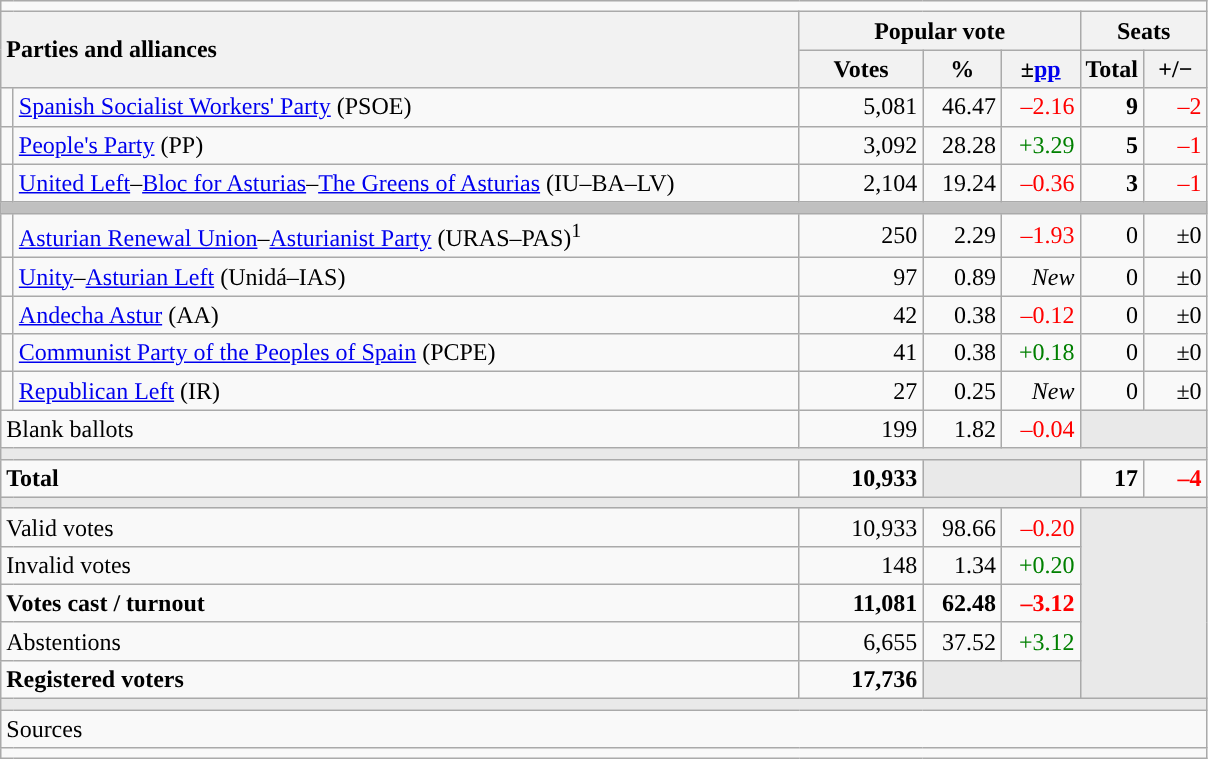<table class="wikitable" style="text-align:right;">
<tr>
<td colspan="7"></td>
</tr>
<tr>
<th style="text-align:left;" rowspan="2" colspan="2" width="525">Parties and alliances</th>
<th colspan="3">Popular vote</th>
<th colspan="2">Seats</th>
</tr>
<tr>
<th width="75">Votes</th>
<th width="45">%</th>
<th width="45">±<a href='#'>pp</a></th>
<th width="35">Total</th>
<th width="35">+/−</th>
</tr>
<tr>
<td width="1" style="color:inherit;background:"></td>
<td align="left"><a href='#'>Spanish Socialist Workers' Party</a> (PSOE)</td>
<td>5,081</td>
<td>46.47</td>
<td style="color:red;">–2.16</td>
<td><strong>9</strong></td>
<td style="color:red;">–2</td>
</tr>
<tr>
<td style="color:inherit;background:"></td>
<td align="left"><a href='#'>People's Party</a> (PP)</td>
<td>3,092</td>
<td>28.28</td>
<td style="color:green;">+3.29</td>
<td><strong>5</strong></td>
<td style="color:red;">–1</td>
</tr>
<tr>
<td style="color:inherit;background:"></td>
<td align="left"><a href='#'>United Left</a>–<a href='#'>Bloc for Asturias</a>–<a href='#'>The Greens of Asturias</a> (IU–BA–LV)</td>
<td>2,104</td>
<td>19.24</td>
<td style="color:red;">–0.36</td>
<td><strong>3</strong></td>
<td style="color:red;">–1</td>
</tr>
<tr>
<td colspan="7" bgcolor="#C0C0C0"></td>
</tr>
<tr>
<td style="color:inherit;background:"></td>
<td align="left"><a href='#'>Asturian Renewal Union</a>–<a href='#'>Asturianist Party</a> (URAS–PAS)<sup>1</sup></td>
<td>250</td>
<td>2.29</td>
<td style="color:red;">–1.93</td>
<td>0</td>
<td>±0</td>
</tr>
<tr>
<td style="color:inherit;background:"></td>
<td align="left"><a href='#'>Unity</a>–<a href='#'>Asturian Left</a> (Unidá–IAS)</td>
<td>97</td>
<td>0.89</td>
<td><em>New</em></td>
<td>0</td>
<td>±0</td>
</tr>
<tr>
<td style="color:inherit;background:"></td>
<td align="left"><a href='#'>Andecha Astur</a> (AA)</td>
<td>42</td>
<td>0.38</td>
<td style="color:red;">–0.12</td>
<td>0</td>
<td>±0</td>
</tr>
<tr>
<td style="color:inherit;background:"></td>
<td align="left"><a href='#'>Communist Party of the Peoples of Spain</a> (PCPE)</td>
<td>41</td>
<td>0.38</td>
<td style="color:green;">+0.18</td>
<td>0</td>
<td>±0</td>
</tr>
<tr>
<td style="color:inherit;background:"></td>
<td align="left"><a href='#'>Republican Left</a> (IR)</td>
<td>27</td>
<td>0.25</td>
<td><em>New</em></td>
<td>0</td>
<td>±0</td>
</tr>
<tr>
<td align="left" colspan="2">Blank ballots</td>
<td>199</td>
<td>1.82</td>
<td style="color:red;">–0.04</td>
<td bgcolor="#E9E9E9" colspan="2"></td>
</tr>
<tr>
<td colspan="7" bgcolor="#E9E9E9"></td>
</tr>
<tr style="font-weight:bold;">
<td align="left" colspan="2">Total</td>
<td>10,933</td>
<td bgcolor="#E9E9E9" colspan="2"></td>
<td>17</td>
<td style="color:red;">–4</td>
</tr>
<tr>
<td colspan="7" bgcolor="#E9E9E9"></td>
</tr>
<tr>
<td align="left" colspan="2">Valid votes</td>
<td>10,933</td>
<td>98.66</td>
<td style="color:red;">–0.20</td>
<td bgcolor="#E9E9E9" colspan="2" rowspan="5"></td>
</tr>
<tr>
<td align="left" colspan="2">Invalid votes</td>
<td>148</td>
<td>1.34</td>
<td style="color:green;">+0.20</td>
</tr>
<tr style="font-weight:bold;">
<td align="left" colspan="2">Votes cast / turnout</td>
<td>11,081</td>
<td>62.48</td>
<td style="color:red;">–3.12</td>
</tr>
<tr>
<td align="left" colspan="2">Abstentions</td>
<td>6,655</td>
<td>37.52</td>
<td style="color:green;">+3.12</td>
</tr>
<tr style="font-weight:bold;">
<td align="left" colspan="2">Registered voters</td>
<td>17,736</td>
<td bgcolor="#E9E9E9" colspan="2"></td>
</tr>
<tr>
<td colspan="7" bgcolor="#E9E9E9"></td>
</tr>
<tr>
<td align="left" colspan="7">Sources</td>
</tr>
<tr>
<td colspan="7" style="text-align:left; max-width:790px;"></td>
</tr>
</table>
